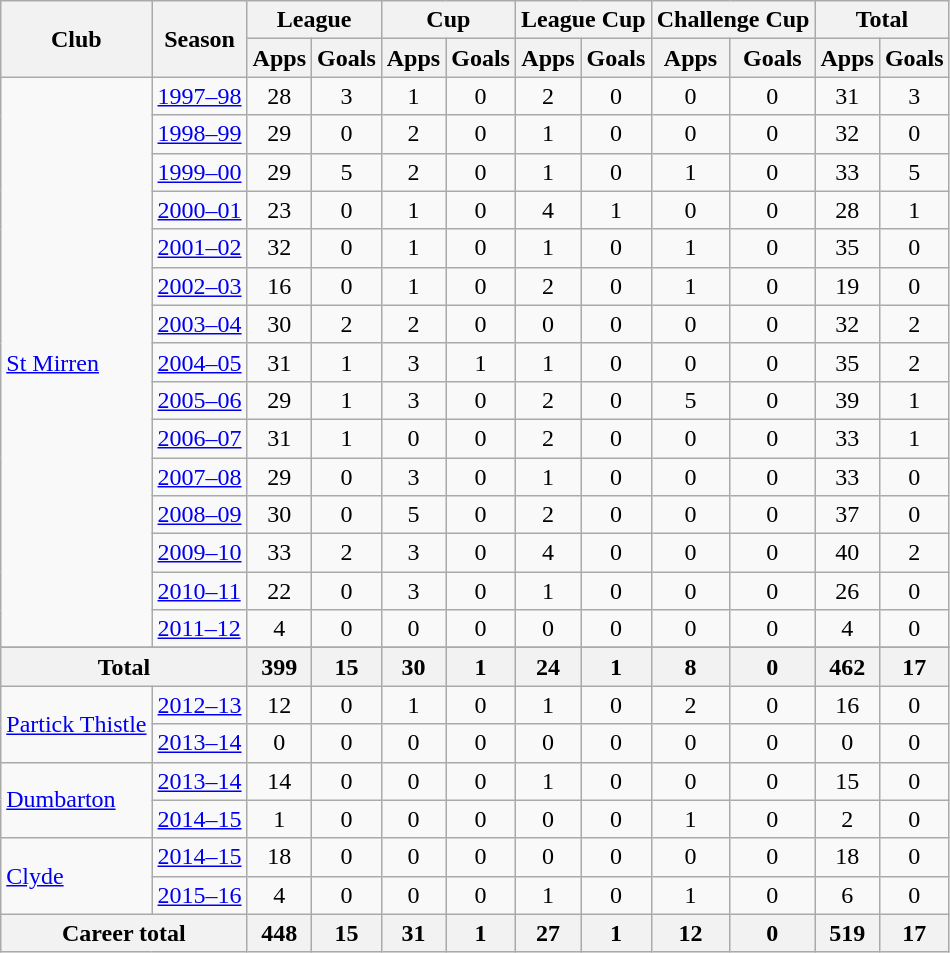<table class="wikitable" style="font-size:100%; text-align:center">
<tr>
<th rowspan="2">Club</th>
<th rowspan="2">Season</th>
<th colspan="2">League</th>
<th colspan="2">Cup</th>
<th colspan="2">League Cup</th>
<th colspan="2">Challenge Cup</th>
<th colspan="2">Total</th>
</tr>
<tr>
<th>Apps</th>
<th>Goals</th>
<th>Apps</th>
<th>Goals</th>
<th>Apps</th>
<th>Goals</th>
<th>Apps</th>
<th>Goals</th>
<th>Apps</th>
<th>Goals</th>
</tr>
<tr>
<td rowspan="15" style="text-align:left"><a href='#'>St Mirren</a></td>
<td style="text-align:left"><a href='#'>1997–98</a></td>
<td>28</td>
<td>3</td>
<td>1</td>
<td>0</td>
<td>2</td>
<td>0</td>
<td>0</td>
<td>0</td>
<td>31</td>
<td>3</td>
</tr>
<tr>
<td style="text-align:left"><a href='#'>1998–99</a></td>
<td>29</td>
<td>0</td>
<td>2</td>
<td>0</td>
<td>1</td>
<td>0</td>
<td>0</td>
<td>0</td>
<td>32</td>
<td>0</td>
</tr>
<tr>
<td style="text-align:left"><a href='#'>1999–00</a></td>
<td>29</td>
<td>5</td>
<td>2</td>
<td>0</td>
<td>1</td>
<td>0</td>
<td>1</td>
<td>0</td>
<td>33</td>
<td>5</td>
</tr>
<tr>
<td style="text-align:left"><a href='#'>2000–01</a></td>
<td>23</td>
<td>0</td>
<td>1</td>
<td>0</td>
<td>4</td>
<td>1</td>
<td>0</td>
<td>0</td>
<td>28</td>
<td>1</td>
</tr>
<tr>
<td style="text-align:left"><a href='#'>2001–02</a></td>
<td>32</td>
<td>0</td>
<td>1</td>
<td>0</td>
<td>1</td>
<td>0</td>
<td>1</td>
<td>0</td>
<td>35</td>
<td>0</td>
</tr>
<tr>
<td style="text-align:left"><a href='#'>2002–03</a></td>
<td>16</td>
<td>0</td>
<td>1</td>
<td>0</td>
<td>2</td>
<td>0</td>
<td>1</td>
<td>0</td>
<td>19</td>
<td>0</td>
</tr>
<tr>
<td style="text-align:left"><a href='#'>2003–04</a></td>
<td>30</td>
<td>2</td>
<td>2</td>
<td>0</td>
<td>0</td>
<td>0</td>
<td>0</td>
<td>0</td>
<td>32</td>
<td>2</td>
</tr>
<tr>
<td style="text-align:left"><a href='#'>2004–05</a></td>
<td>31</td>
<td>1</td>
<td>3</td>
<td>1</td>
<td>1</td>
<td>0</td>
<td>0</td>
<td>0</td>
<td>35</td>
<td>2</td>
</tr>
<tr>
<td style="text-align:left"><a href='#'>2005–06</a></td>
<td>29</td>
<td>1</td>
<td>3</td>
<td>0</td>
<td>2</td>
<td>0</td>
<td>5 </td>
<td>0</td>
<td>39</td>
<td>1</td>
</tr>
<tr>
<td style="text-align:left"><a href='#'>2006–07</a></td>
<td>31</td>
<td>1</td>
<td>0</td>
<td>0</td>
<td>2</td>
<td>0</td>
<td>0</td>
<td>0</td>
<td>33</td>
<td>1</td>
</tr>
<tr>
<td style="text-align:left"><a href='#'>2007–08</a></td>
<td>29</td>
<td>0</td>
<td>3</td>
<td>0</td>
<td>1</td>
<td>0</td>
<td>0</td>
<td>0</td>
<td>33</td>
<td>0</td>
</tr>
<tr>
<td style="text-align:left"><a href='#'>2008–09</a></td>
<td>30</td>
<td>0</td>
<td>5</td>
<td>0</td>
<td>2</td>
<td>0</td>
<td>0</td>
<td>0</td>
<td>37</td>
<td>0</td>
</tr>
<tr>
<td style="text-align:left"><a href='#'>2009–10</a></td>
<td>33</td>
<td>2</td>
<td>3</td>
<td>0</td>
<td>4</td>
<td>0</td>
<td>0</td>
<td>0</td>
<td>40</td>
<td>2</td>
</tr>
<tr>
<td style="text-align:left"><a href='#'>2010–11</a></td>
<td>22</td>
<td>0</td>
<td>3</td>
<td>0</td>
<td>1</td>
<td>0</td>
<td>0</td>
<td>0</td>
<td>26</td>
<td>0</td>
</tr>
<tr>
<td style="text-align:left"><a href='#'>2011–12</a></td>
<td>4</td>
<td>0</td>
<td>0</td>
<td>0</td>
<td>0</td>
<td>0</td>
<td>0</td>
<td>0</td>
<td>4</td>
<td>0</td>
</tr>
<tr>
</tr>
<tr Total !! 399 !! 15 !! 30 !! 1 !! 24 !! 1 !! 8 !! 0 !! 462 !! 17>
</tr>
<tr>
<th colspan="2">Total</th>
<th>399</th>
<th>15</th>
<th>30</th>
<th>1</th>
<th>24</th>
<th>1</th>
<th>8</th>
<th>0</th>
<th>462</th>
<th>17</th>
</tr>
<tr>
<td rowspan="2" style="text-align:left"><a href='#'>Partick Thistle</a></td>
<td style="text-align:left"><a href='#'>2012–13</a></td>
<td>12</td>
<td>0</td>
<td>1</td>
<td>0</td>
<td>1</td>
<td>0</td>
<td>2</td>
<td>0</td>
<td>16</td>
<td>0</td>
</tr>
<tr>
<td style="text-align:left"><a href='#'>2013–14</a></td>
<td>0</td>
<td>0</td>
<td>0</td>
<td>0</td>
<td>0</td>
<td>0</td>
<td>0</td>
<td>0</td>
<td>0</td>
<td>0</td>
</tr>
<tr>
<td rowspan="2" style="text-align:left"><a href='#'>Dumbarton</a></td>
<td style="text-align:left"><a href='#'>2013–14</a></td>
<td>14</td>
<td>0</td>
<td>0</td>
<td>0</td>
<td>1</td>
<td>0</td>
<td>0</td>
<td>0</td>
<td>15</td>
<td>0</td>
</tr>
<tr>
<td style="text-align:left"><a href='#'>2014–15</a></td>
<td>1</td>
<td>0</td>
<td>0</td>
<td>0</td>
<td>0</td>
<td>0</td>
<td>1</td>
<td>0</td>
<td>2</td>
<td>0</td>
</tr>
<tr>
<td rowspan="2" style="text-align:left"><a href='#'>Clyde</a></td>
<td style="text-align:left"><a href='#'>2014–15</a></td>
<td>18</td>
<td>0</td>
<td>0</td>
<td>0</td>
<td>0</td>
<td>0</td>
<td>0</td>
<td>0</td>
<td>18</td>
<td>0</td>
</tr>
<tr>
<td style="text-align:left"><a href='#'>2015–16</a></td>
<td>4</td>
<td>0</td>
<td>0</td>
<td>0</td>
<td>1</td>
<td>0</td>
<td>1</td>
<td>0</td>
<td>6</td>
<td>0</td>
</tr>
<tr>
<th colspan="2">Career total</th>
<th>448</th>
<th>15</th>
<th>31</th>
<th>1</th>
<th>27</th>
<th>1</th>
<th>12</th>
<th>0</th>
<th>519</th>
<th>17</th>
</tr>
</table>
